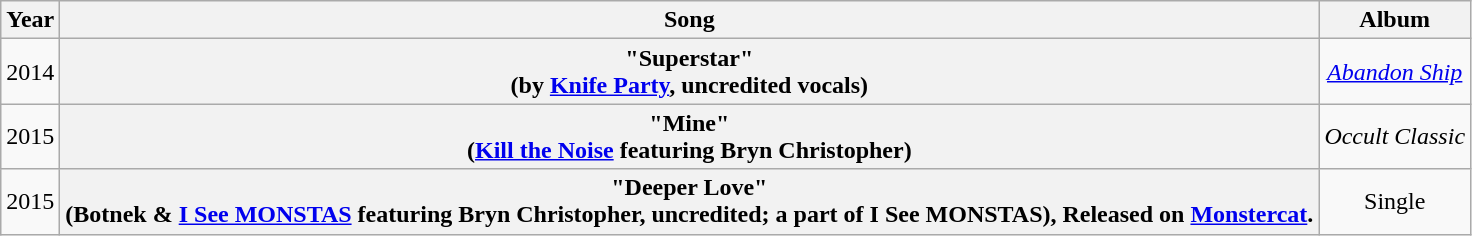<table class="wikitable plainrowheaders" style="text-align:center;">
<tr>
<th scope="col">Year</th>
<th scope="col">Song</th>
<th scope="col">Album</th>
</tr>
<tr>
<td>2014</td>
<th scope="row">"Superstar"<br><span>(by <a href='#'>Knife Party</a>, uncredited vocals)</span></th>
<td><em><a href='#'>Abandon Ship</a></em></td>
</tr>
<tr>
<td>2015</td>
<th scope="row">"Mine"<br><span>(<a href='#'>Kill the Noise</a> featuring Bryn Christopher)</span></th>
<td><em>Occult Classic</em></td>
</tr>
<tr>
<td>2015</td>
<th scope="row">"Deeper Love"<br><span>(Botnek & <a href='#'>I See MONSTAS</a> featuring Bryn Christopher, uncredited; a part of I See MONSTAS), Released on <a href='#'>Monstercat</a>.</span></th>
<td>Single</td>
</tr>
</table>
